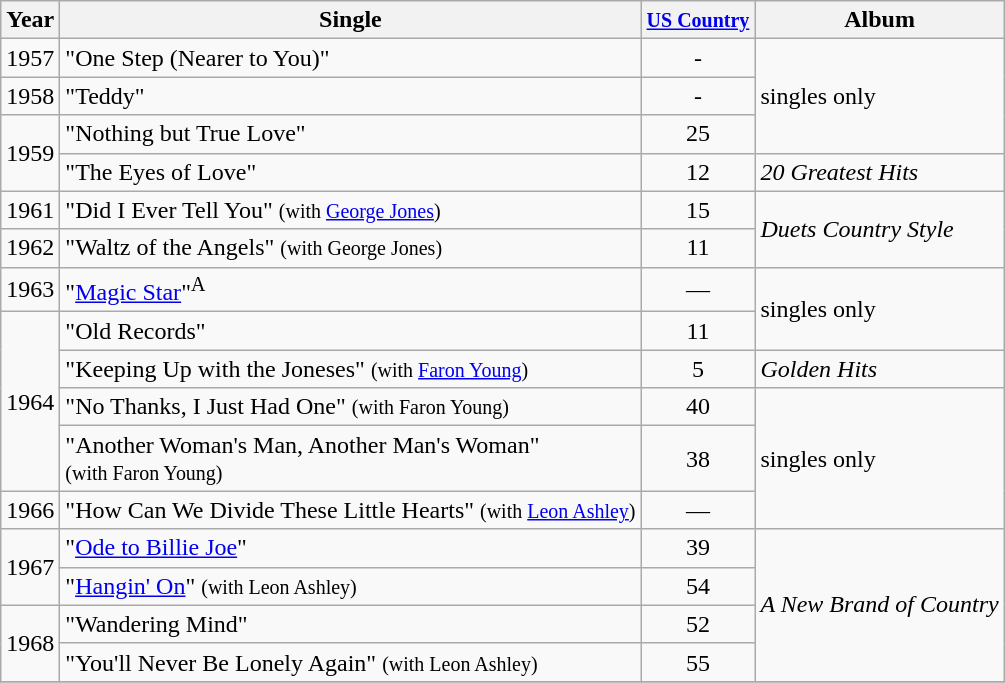<table class="wikitable">
<tr>
<th>Year</th>
<th>Single</th>
<th><small><a href='#'>US Country</a></small></th>
<th>Album</th>
</tr>
<tr>
<td>1957</td>
<td>"One Step (Nearer to You)"</td>
<td align="center">-</td>
<td rowspan="3">singles only</td>
</tr>
<tr>
<td>1958</td>
<td>"Teddy"</td>
<td align="center">-</td>
</tr>
<tr>
<td rowspan="2">1959</td>
<td>"Nothing but True Love"</td>
<td align="center">25</td>
</tr>
<tr>
<td>"The Eyes of Love"</td>
<td align="center">12</td>
<td><em>20 Greatest Hits</em></td>
</tr>
<tr>
<td>1961</td>
<td>"Did I Ever Tell You" <small>(with <a href='#'>George Jones</a>)</small></td>
<td align="center">15</td>
<td rowspan="2"><em>Duets Country Style</em></td>
</tr>
<tr>
<td>1962</td>
<td>"Waltz of the Angels" <small>(with George Jones)</small></td>
<td align="center">11</td>
</tr>
<tr>
<td>1963</td>
<td>"<a href='#'>Magic Star</a>"<sup>A</sup></td>
<td align="center">—</td>
<td rowspan="2">singles only</td>
</tr>
<tr>
<td rowspan="4">1964</td>
<td>"Old Records"</td>
<td align="center">11</td>
</tr>
<tr>
<td>"Keeping Up with the Joneses" <small>(with <a href='#'>Faron Young</a>)</small></td>
<td align="center">5</td>
<td><em>Golden Hits</em></td>
</tr>
<tr>
<td>"No Thanks, I Just Had One" <small>(with Faron Young)</small></td>
<td align="center">40</td>
<td rowspan="3">singles only</td>
</tr>
<tr>
<td>"Another Woman's Man, Another Man's Woman"<br><small>(with Faron Young)</small></td>
<td align="center">38</td>
</tr>
<tr>
<td>1966</td>
<td>"How Can We Divide These Little Hearts" <small>(with <a href='#'>Leon Ashley</a>)</small></td>
<td align=center>—</td>
</tr>
<tr>
<td rowspan="2">1967</td>
<td>"<a href='#'>Ode to Billie Joe</a>"</td>
<td align="center">39</td>
<td rowspan="4"><em>A New Brand of Country</em></td>
</tr>
<tr>
<td>"<a href='#'>Hangin' On</a>" <small>(with Leon Ashley)</small></td>
<td align="center">54</td>
</tr>
<tr>
<td rowspan="2">1968</td>
<td>"Wandering Mind"</td>
<td align="center">52</td>
</tr>
<tr>
<td>"You'll Never Be Lonely Again" <small>(with Leon Ashley)</small></td>
<td align="center">55</td>
</tr>
<tr>
</tr>
</table>
